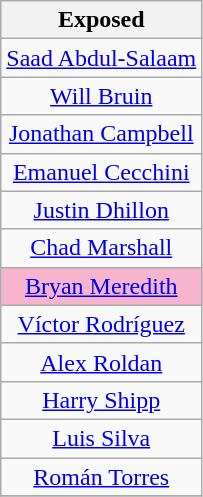<table class="wikitable" style="text-align:center">
<tr>
<th>Exposed</th>
</tr>
<tr>
<td><a href='#'>Saad Abdul-Salaam</a></td>
</tr>
<tr>
<td><a href='#'>Will Bruin</a></td>
</tr>
<tr>
<td><a href='#'>Jonathan Campbell</a></td>
</tr>
<tr>
<td><a href='#'>Emanuel Cecchini</a></td>
</tr>
<tr>
<td><a href='#'>Justin Dhillon</a></td>
</tr>
<tr>
<td><a href='#'>Chad Marshall</a></td>
</tr>
<tr>
<td style="background: #f7b5cd"><a href='#'>Bryan Meredith</a></td>
</tr>
<tr>
<td><a href='#'>Víctor Rodríguez</a></td>
</tr>
<tr>
<td><a href='#'>Alex Roldan</a></td>
</tr>
<tr>
<td><a href='#'>Harry Shipp</a></td>
</tr>
<tr>
<td><a href='#'>Luis Silva</a></td>
</tr>
<tr>
<td><a href='#'>Román Torres</a></td>
</tr>
<tr>
</tr>
</table>
